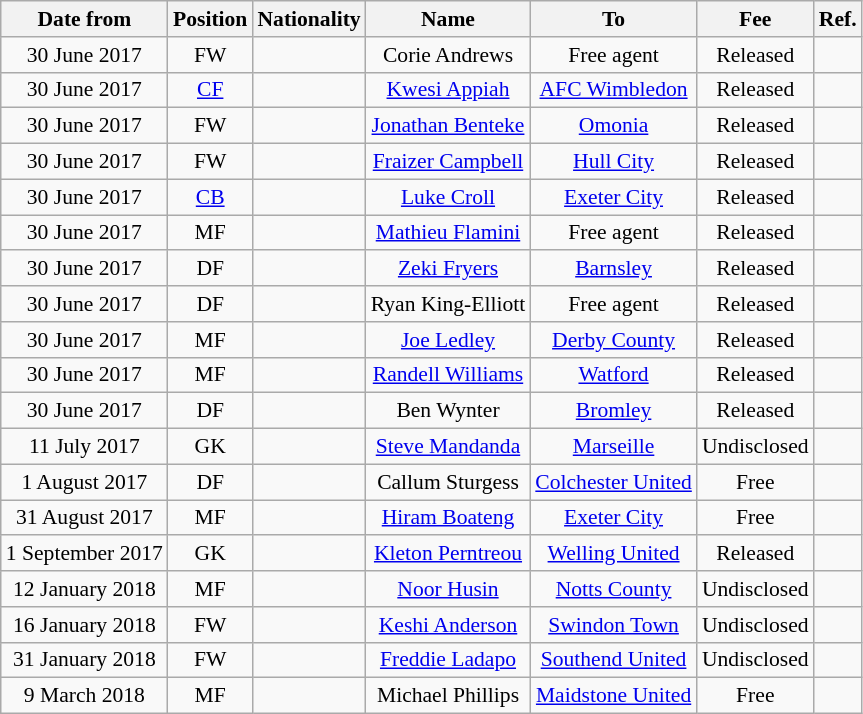<table class="wikitable" style="text-align:center; font-size:90%;">
<tr>
<th width:120px;">Date from</th>
<th width:50px;">Position</th>
<th width:50px;">Nationality</th>
<th width:140px;">Name</th>
<th width:120px;">To</th>
<th width:100px;">Fee</th>
<th width:25px;">Ref.</th>
</tr>
<tr>
<td>30 June 2017</td>
<td>FW</td>
<td></td>
<td>Corie Andrews</td>
<td>Free agent</td>
<td>Released</td>
<td></td>
</tr>
<tr>
<td>30 June 2017</td>
<td><a href='#'>CF</a></td>
<td></td>
<td><a href='#'>Kwesi Appiah</a></td>
<td><a href='#'>AFC Wimbledon</a></td>
<td>Released</td>
<td></td>
</tr>
<tr>
<td>30 June 2017</td>
<td>FW</td>
<td></td>
<td><a href='#'>Jonathan Benteke</a></td>
<td><a href='#'>Omonia</a></td>
<td>Released</td>
<td></td>
</tr>
<tr>
<td>30 June 2017</td>
<td>FW</td>
<td></td>
<td><a href='#'>Fraizer Campbell</a></td>
<td><a href='#'>Hull City</a></td>
<td>Released</td>
<td></td>
</tr>
<tr>
<td>30 June 2017</td>
<td><a href='#'>CB</a></td>
<td></td>
<td><a href='#'>Luke Croll</a></td>
<td><a href='#'>Exeter City</a></td>
<td>Released</td>
<td></td>
</tr>
<tr>
<td>30 June 2017</td>
<td>MF</td>
<td></td>
<td><a href='#'>Mathieu Flamini</a></td>
<td>Free agent</td>
<td>Released</td>
<td></td>
</tr>
<tr>
<td>30 June 2017</td>
<td>DF</td>
<td></td>
<td><a href='#'>Zeki Fryers</a></td>
<td><a href='#'>Barnsley</a></td>
<td>Released</td>
<td></td>
</tr>
<tr>
<td>30 June 2017</td>
<td>DF</td>
<td></td>
<td>Ryan King-Elliott</td>
<td>Free agent</td>
<td>Released</td>
<td></td>
</tr>
<tr>
<td>30 June 2017</td>
<td>MF</td>
<td></td>
<td><a href='#'>Joe Ledley</a></td>
<td><a href='#'>Derby County</a></td>
<td>Released</td>
<td></td>
</tr>
<tr>
<td>30 June 2017</td>
<td>MF</td>
<td></td>
<td><a href='#'>Randell Williams</a></td>
<td><a href='#'>Watford</a></td>
<td>Released</td>
<td></td>
</tr>
<tr>
<td>30 June 2017</td>
<td>DF</td>
<td></td>
<td>Ben Wynter</td>
<td><a href='#'>Bromley</a></td>
<td>Released</td>
<td></td>
</tr>
<tr>
<td>11 July 2017</td>
<td>GK</td>
<td></td>
<td><a href='#'>Steve Mandanda</a></td>
<td><a href='#'>Marseille</a></td>
<td>Undisclosed</td>
<td></td>
</tr>
<tr>
<td>1 August 2017</td>
<td>DF</td>
<td></td>
<td>Callum Sturgess</td>
<td><a href='#'>Colchester United</a></td>
<td>Free</td>
<td></td>
</tr>
<tr>
<td>31 August 2017</td>
<td>MF</td>
<td></td>
<td><a href='#'>Hiram Boateng</a></td>
<td><a href='#'>Exeter City</a></td>
<td>Free</td>
<td></td>
</tr>
<tr>
<td>1 September 2017</td>
<td>GK</td>
<td></td>
<td><a href='#'>Kleton Perntreou</a></td>
<td><a href='#'>Welling United</a></td>
<td>Released</td>
<td></td>
</tr>
<tr>
<td>12 January 2018</td>
<td>MF</td>
<td></td>
<td><a href='#'>Noor Husin</a></td>
<td><a href='#'>Notts County</a></td>
<td>Undisclosed</td>
<td></td>
</tr>
<tr>
<td>16 January 2018</td>
<td>FW</td>
<td></td>
<td><a href='#'>Keshi Anderson</a></td>
<td><a href='#'>Swindon Town</a></td>
<td>Undisclosed</td>
<td></td>
</tr>
<tr>
<td>31 January 2018</td>
<td>FW</td>
<td></td>
<td><a href='#'>Freddie Ladapo</a></td>
<td><a href='#'>Southend United</a></td>
<td>Undisclosed</td>
<td></td>
</tr>
<tr>
<td>9 March 2018</td>
<td>MF</td>
<td></td>
<td>Michael Phillips</td>
<td><a href='#'>Maidstone United</a></td>
<td>Free</td>
<td></td>
</tr>
</table>
